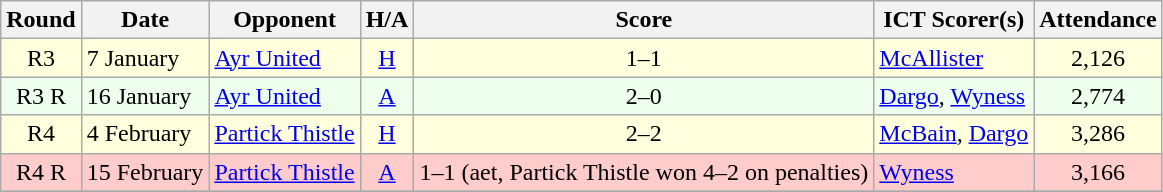<table class="wikitable" style="text-align:center">
<tr>
<th>Round</th>
<th>Date</th>
<th>Opponent</th>
<th>H/A</th>
<th>Score</th>
<th>ICT Scorer(s)</th>
<th>Attendance</th>
</tr>
<tr bgcolor=#FFFFDD>
<td>R3</td>
<td align=left>7 January</td>
<td align=left><a href='#'>Ayr United</a></td>
<td><a href='#'>H</a></td>
<td>1–1</td>
<td align=left><a href='#'>McAllister</a></td>
<td>2,126</td>
</tr>
<tr bgcolor=#EEFFEE>
<td>R3 R</td>
<td align=left>16 January</td>
<td align=left><a href='#'>Ayr United</a></td>
<td><a href='#'>A</a></td>
<td>2–0</td>
<td align=left><a href='#'>Dargo</a>, <a href='#'>Wyness</a></td>
<td>2,774</td>
</tr>
<tr bgcolor=#FFFFDD>
<td>R4</td>
<td align=left>4 February</td>
<td align=left><a href='#'>Partick Thistle</a></td>
<td><a href='#'>H</a></td>
<td>2–2</td>
<td align=left><a href='#'>McBain</a>, <a href='#'>Dargo</a></td>
<td>3,286</td>
</tr>
<tr bgcolor=#FFCCCC>
<td>R4 R</td>
<td align=left>15 February</td>
<td align=left><a href='#'>Partick Thistle</a></td>
<td><a href='#'>A</a></td>
<td>1–1 (aet, Partick Thistle won 4–2 on penalties)</td>
<td align=left><a href='#'>Wyness</a></td>
<td>3,166</td>
</tr>
<tr>
</tr>
</table>
